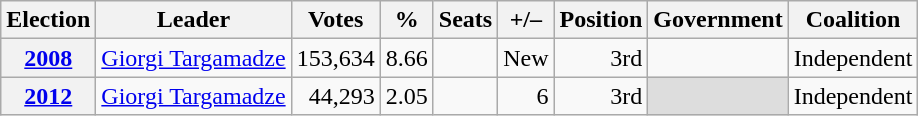<table class="wikitable" style="text-align: right;">
<tr>
<th>Election</th>
<th>Leader</th>
<th>Votes</th>
<th>%</th>
<th>Seats</th>
<th>+/–</th>
<th>Position</th>
<th>Government</th>
<th>Coalition</th>
</tr>
<tr>
<th><a href='#'>2008</a></th>
<td align="left"><a href='#'>Giorgi Targamadze</a></td>
<td>153,634</td>
<td>8.66</td>
<td></td>
<td>New</td>
<td>3rd</td>
<td></td>
<td align="center">Independent</td>
</tr>
<tr>
<th><a href='#'>2012</a></th>
<td align="left"><a href='#'>Giorgi Targamadze</a></td>
<td>44,293</td>
<td>2.05</td>
<td></td>
<td> 6</td>
<td> 3rd</td>
<td align=center style="background:#ddd;"></td>
<td align="center">Independent</td>
</tr>
</table>
